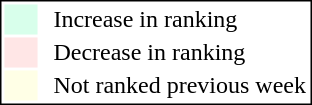<table style="border:1px solid black; float:right;">
<tr>
<td style="background:#D8FFEB; width:20px;"></td>
<td> </td>
<td>Increase in ranking</td>
</tr>
<tr>
<td style="background:#FFE6E6; width:20px;"></td>
<td> </td>
<td>Decrease in ranking</td>
</tr>
<tr>
<td style="background:#FFFFE6; width:20px;"></td>
<td> </td>
<td>Not ranked previous week</td>
</tr>
</table>
